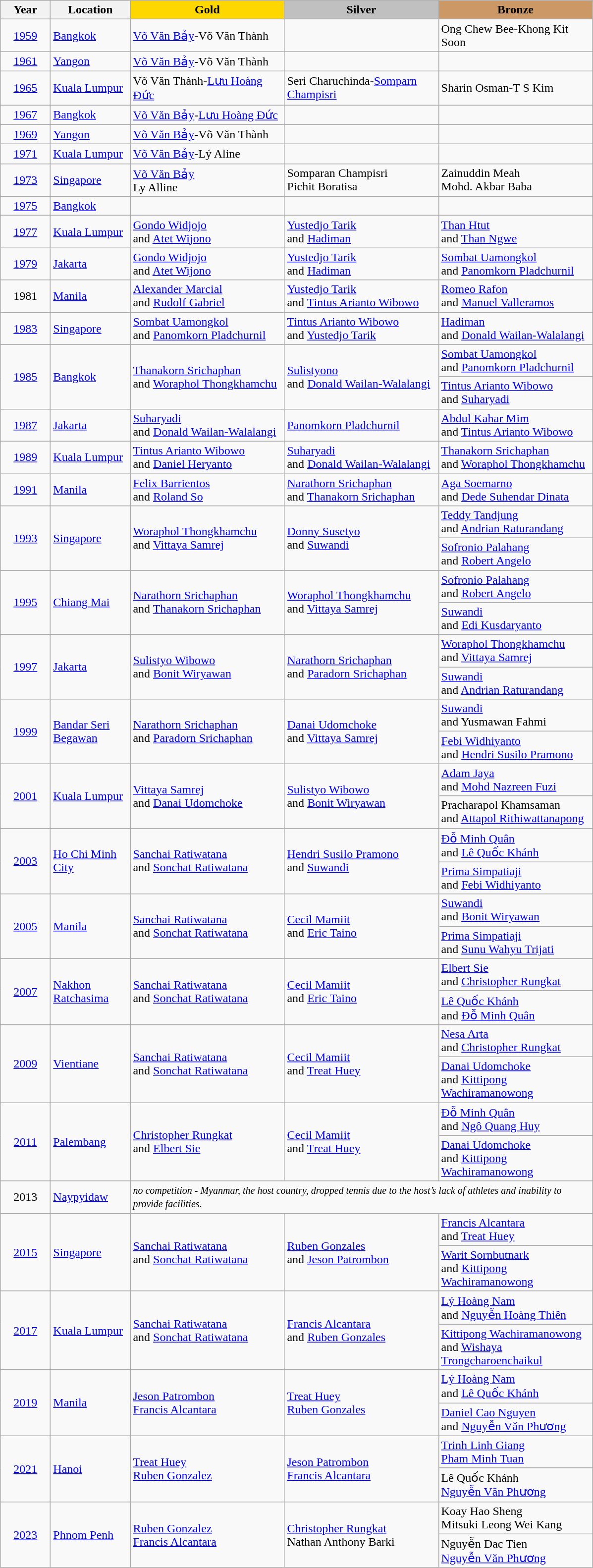<table class="wikitable">
<tr align=center>
<th width="60">Year</th>
<th width="100">Location</th>
<td width="200" bgcolor=gold><strong>Gold</strong></td>
<td width="200" bgcolor=silver><strong>Silver</strong></td>
<td width="200" bgcolor=cc9966><strong>Bronze</strong></td>
</tr>
<tr>
<td align="center"><a href='#'>1959</a></td>
<td><a href='#'>Bangkok</a></td>
<td> <a href='#'>Võ Văn Bảy</a>-Võ Văn Thành</td>
<td></td>
<td> Ong Chew Bee-Khong Kit Soon</td>
</tr>
<tr>
<td align="center"><a href='#'>1961</a></td>
<td><a href='#'>Yangon</a></td>
<td> <a href='#'>Võ Văn Bảy</a>-Võ Văn Thành</td>
<td></td>
<td></td>
</tr>
<tr>
<td align="center"><a href='#'>1965</a></td>
<td><a href='#'>Kuala Lumpur</a></td>
<td> Võ Văn Thành-<a href='#'>Lưu Hoàng Đức</a></td>
<td> Seri Charuchinda-<a href='#'>Somparn Champisri</a></td>
<td> Sharin Osman-T S Kim</td>
</tr>
<tr>
<td align="center"><a href='#'>1967</a></td>
<td><a href='#'>Bangkok</a></td>
<td> <a href='#'>Võ Văn Bảy</a>-<a href='#'>Lưu Hoàng Đức</a></td>
<td></td>
<td></td>
</tr>
<tr>
<td align="center"><a href='#'>1969</a></td>
<td><a href='#'>Yangon</a></td>
<td> <a href='#'>Võ Văn Bảy</a>-Võ Văn Thành</td>
<td></td>
<td></td>
</tr>
<tr>
<td align="center"><a href='#'>1971</a></td>
<td><a href='#'>Kuala Lumpur</a></td>
<td> <a href='#'>Võ Văn Bảy</a>-Lý Aline</td>
<td></td>
<td></td>
</tr>
<tr>
<td align="center"><a href='#'>1973</a></td>
<td><a href='#'>Singapore</a></td>
<td> <a href='#'>Võ Văn Bảy</a><br> Ly Alline</td>
<td> Somparan Champisri<br> Pichit Boratisa</td>
<td> Zainuddin Meah<br> Mohd. Akbar Baba</td>
</tr>
<tr>
<td align="center"><a href='#'>1975</a></td>
<td><a href='#'>Bangkok</a></td>
<td></td>
<td></td>
<td></td>
</tr>
<tr>
<td align="center"><a href='#'>1977</a></td>
<td><a href='#'>Kuala Lumpur</a></td>
<td> <a href='#'>Gondo Widjojo</a><br>and <a href='#'>Atet Wijono</a></td>
<td> <a href='#'>Yustedjo Tarik</a><br>and <a href='#'>Hadiman</a></td>
<td> <a href='#'>Than Htut</a><br>and <a href='#'>Than Ngwe</a></td>
</tr>
<tr>
<td align="center"><a href='#'>1979</a></td>
<td><a href='#'>Jakarta</a></td>
<td> <a href='#'>Gondo Widjojo</a><br>and <a href='#'>Atet Wijono</a></td>
<td> <a href='#'>Yustedjo Tarik</a><br>and <a href='#'>Hadiman</a></td>
<td> <a href='#'>Sombat Uamongkol</a><br>and <a href='#'>Panomkorn Pladchurnil</a></td>
</tr>
<tr>
<td align="center">1981</td>
<td><a href='#'>Manila</a></td>
<td> <a href='#'>Alexander Marcial</a><br>and <a href='#'>Rudolf Gabriel</a></td>
<td> <a href='#'>Yustedjo Tarik</a><br>and <a href='#'>Tintus Arianto Wibowo</a></td>
<td> <a href='#'>Romeo Rafon</a><br>and <a href='#'>Manuel Valleramos</a></td>
</tr>
<tr>
<td align="center"><a href='#'>1983</a></td>
<td><a href='#'>Singapore</a></td>
<td> <a href='#'>Sombat Uamongkol</a><br>and <a href='#'>Panomkorn Pladchurnil</a></td>
<td> <a href='#'>Tintus Arianto Wibowo</a><br>and <a href='#'>Yustedjo Tarik</a></td>
<td> <a href='#'>Hadiman</a><br>and <a href='#'>Donald Wailan-Walalangi</a></td>
</tr>
<tr>
<td rowspan="2" align="center"><a href='#'>1985</a></td>
<td rowspan="2"><a href='#'>Bangkok</a></td>
<td rowspan="2"> <a href='#'>Thanakorn Srichaphan</a><br>and <a href='#'>Woraphol Thongkhamchu</a></td>
<td rowspan="2"> <a href='#'>Sulistyono</a><br>and <a href='#'>Donald Wailan-Walalangi</a></td>
<td> <a href='#'>Sombat Uamongkol</a><br>and <a href='#'>Panomkorn Pladchurnil</a></td>
</tr>
<tr>
<td> <a href='#'>Tintus Arianto Wibowo</a><br>and <a href='#'>Suharyadi</a></td>
</tr>
<tr>
<td align="center"><a href='#'>1987</a></td>
<td><a href='#'>Jakarta</a></td>
<td> <a href='#'>Suharyadi</a><br>and <a href='#'>Donald Wailan-Walalangi</a></td>
<td> <a href='#'>Panomkorn Pladchurnil</a></td>
<td> <a href='#'>Abdul Kahar Mim</a><br>and <a href='#'>Tintus Arianto Wibowo</a></td>
</tr>
<tr>
<td align="center"><a href='#'>1989</a></td>
<td><a href='#'>Kuala Lumpur</a></td>
<td> <a href='#'>Tintus Arianto Wibowo</a><br>and <a href='#'>Daniel Heryanto</a></td>
<td> <a href='#'>Suharyadi</a><br>and <a href='#'>Donald Wailan-Walalangi</a></td>
<td> <a href='#'>Thanakorn Srichaphan</a><br>and <a href='#'>Woraphol Thongkhamchu</a></td>
</tr>
<tr>
<td align="center"><a href='#'>1991</a></td>
<td><a href='#'>Manila</a></td>
<td> <a href='#'>Felix Barrientos</a><br>and <a href='#'>Roland So</a></td>
<td> <a href='#'>Narathorn Srichaphan</a><br>and <a href='#'>Thanakorn Srichaphan</a></td>
<td> <a href='#'>Aga Soemarno</a><br>and <a href='#'>Dede Suhendar Dinata</a></td>
</tr>
<tr>
<td rowspan="2" align="center"><a href='#'>1993</a></td>
<td rowspan="2"><a href='#'>Singapore</a></td>
<td rowspan="2"> <a href='#'>Woraphol Thongkhamchu</a><br>and <a href='#'>Vittaya Samrej</a></td>
<td rowspan="2"> <a href='#'>Donny Susetyo</a><br>and <a href='#'>Suwandi</a></td>
<td> <a href='#'>Teddy Tandjung</a><br>and <a href='#'>Andrian Raturandang</a></td>
</tr>
<tr>
<td> <a href='#'>Sofronio Palahang</a><br>and <a href='#'>Robert Angelo</a></td>
</tr>
<tr>
<td rowspan="2" align="center"><a href='#'>1995</a></td>
<td rowspan="2"><a href='#'>Chiang Mai</a></td>
<td rowspan="2"> <a href='#'>Narathorn Srichaphan</a><br>and <a href='#'>Thanakorn Srichaphan</a></td>
<td rowspan="2"> <a href='#'>Woraphol Thongkhamchu</a><br>and <a href='#'>Vittaya Samrej</a></td>
<td> <a href='#'>Sofronio Palahang</a><br>and <a href='#'>Robert Angelo</a></td>
</tr>
<tr>
<td> <a href='#'>Suwandi</a><br>and <a href='#'>Edi Kusdaryanto</a></td>
</tr>
<tr>
<td rowspan="2" align="center"><a href='#'>1997</a></td>
<td rowspan="2"><a href='#'>Jakarta</a></td>
<td rowspan="2"> <a href='#'>Sulistyo Wibowo</a><br>and <a href='#'>Bonit Wiryawan</a></td>
<td rowspan="2"> <a href='#'>Narathorn Srichaphan</a><br>and <a href='#'>Paradorn Srichaphan</a></td>
<td> <a href='#'>Woraphol Thongkhamchu</a><br>and <a href='#'>Vittaya Samrej</a></td>
</tr>
<tr>
<td> <a href='#'>Suwandi</a><br>and <a href='#'>Andrian Raturandang</a></td>
</tr>
<tr>
<td rowspan="2" align="center"><a href='#'>1999</a></td>
<td rowspan="2"><a href='#'>Bandar Seri Begawan</a></td>
<td rowspan="2"> <a href='#'>Narathorn Srichaphan</a><br>and <a href='#'>Paradorn Srichaphan</a></td>
<td rowspan="2"> <a href='#'>Danai Udomchoke</a><br>and <a href='#'>Vittaya Samrej</a></td>
<td> <a href='#'>Suwandi</a><br>and Yusmawan Fahmi</td>
</tr>
<tr>
<td> <a href='#'>Febi Widhiyanto</a><br>and <a href='#'>Hendri Susilo Pramono</a></td>
</tr>
<tr>
<td rowspan="2" align="center"><a href='#'>2001</a></td>
<td rowspan="2"><a href='#'>Kuala Lumpur</a></td>
<td rowspan="2"> <a href='#'>Vittaya Samrej</a><br>and <a href='#'>Danai Udomchoke</a></td>
<td rowspan="2"> <a href='#'>Sulistyo Wibowo</a><br>and <a href='#'>Bonit Wiryawan</a></td>
<td> <a href='#'>Adam Jaya</a><br>and <a href='#'>Mohd Nazreen Fuzi</a></td>
</tr>
<tr>
<td> Pracharapol Khamsaman<br>and <a href='#'>Attapol Rithiwattanapong</a></td>
</tr>
<tr>
<td rowspan="2" align="center"><a href='#'>2003</a></td>
<td rowspan="2"><a href='#'>Ho Chi Minh City</a></td>
<td rowspan="2"> <a href='#'>Sanchai Ratiwatana</a><br>and <a href='#'>Sonchat Ratiwatana</a></td>
<td rowspan="2"> <a href='#'>Hendri Susilo Pramono</a><br>and <a href='#'>Suwandi</a></td>
<td> <a href='#'>Đỗ Minh Quân</a><br>and <a href='#'>Lê Quốc Khánh</a></td>
</tr>
<tr>
<td> <a href='#'>Prima Simpatiaji</a><br>and <a href='#'>Febi Widhiyanto</a></td>
</tr>
<tr>
<td rowspan="2" align="center"><a href='#'>2005</a></td>
<td rowspan="2"><a href='#'>Manila</a></td>
<td rowspan="2"> <a href='#'>Sanchai Ratiwatana</a><br>and <a href='#'>Sonchat Ratiwatana</a></td>
<td rowspan="2"> <a href='#'>Cecil Mamiit</a><br>and <a href='#'>Eric Taino</a></td>
<td> <a href='#'>Suwandi</a><br>and <a href='#'>Bonit Wiryawan</a></td>
</tr>
<tr>
<td> <a href='#'>Prima Simpatiaji</a><br>and <a href='#'>Sunu Wahyu Trijati</a></td>
</tr>
<tr>
<td rowspan="2" align="center"><a href='#'>2007</a></td>
<td rowspan="2"><a href='#'>Nakhon Ratchasima</a></td>
<td rowspan="2"> <a href='#'>Sanchai Ratiwatana</a><br>and <a href='#'>Sonchat Ratiwatana</a></td>
<td rowspan="2"> <a href='#'>Cecil Mamiit</a><br>and <a href='#'>Eric Taino</a></td>
<td> <a href='#'>Elbert Sie</a><br>and <a href='#'>Christopher Rungkat</a></td>
</tr>
<tr>
<td> <a href='#'>Lê Quốc Khánh</a><br>and <a href='#'>Đỗ Minh Quân</a></td>
</tr>
<tr>
<td rowspan="2" align="center"><a href='#'>2009</a></td>
<td rowspan="2"><a href='#'>Vientiane</a></td>
<td rowspan="2"> <a href='#'>Sanchai Ratiwatana</a><br>and <a href='#'>Sonchat Ratiwatana</a></td>
<td rowspan="2"> <a href='#'>Cecil Mamiit</a><br>and <a href='#'>Treat Huey</a></td>
<td> <a href='#'>Nesa Arta</a><br>and <a href='#'>Christopher Rungkat</a></td>
</tr>
<tr>
<td> <a href='#'>Danai Udomchoke</a><br>and <a href='#'>Kittipong Wachiramanowong</a></td>
</tr>
<tr>
<td rowspan="2" align="center"><a href='#'>2011</a></td>
<td rowspan="2"><a href='#'>Palembang</a></td>
<td rowspan="2"> <a href='#'>Christopher Rungkat</a><br>and <a href='#'>Elbert Sie</a></td>
<td rowspan="2"> <a href='#'>Cecil Mamiit</a><br>and <a href='#'>Treat Huey</a></td>
<td> <a href='#'>Đỗ Minh Quân</a><br>and <a href='#'>Ngô Quang Huy</a></td>
</tr>
<tr>
<td> <a href='#'>Danai Udomchoke</a><br>and <a href='#'>Kittipong Wachiramanowong</a></td>
</tr>
<tr>
<td align="center">2013</td>
<td><a href='#'>Naypyidaw</a></td>
<td colspan=3><small><em>no competition</em> - <em>Myanmar, the host country, dropped tennis due to the host’s lack of athletes and inability to provide facilities</em>.</small></td>
</tr>
<tr>
<td rowspan="2" align="center"><a href='#'>2015</a></td>
<td rowspan="2"><a href='#'>Singapore</a></td>
<td rowspan="2"> <a href='#'>Sanchai Ratiwatana</a><br>and <a href='#'>Sonchat Ratiwatana</a></td>
<td rowspan="2"> <a href='#'>Ruben Gonzales</a><br>and <a href='#'>Jeson Patrombon</a></td>
<td> <a href='#'>Francis Alcantara</a><br>and <a href='#'>Treat Huey</a></td>
</tr>
<tr>
<td> <a href='#'>Warit Sornbutnark</a><br>and <a href='#'>Kittipong Wachiramanowong</a></td>
</tr>
<tr>
<td rowspan="2" align="center"><a href='#'>2017</a></td>
<td rowspan="2"><a href='#'>Kuala Lumpur</a></td>
<td rowspan="2"> <a href='#'>Sanchai Ratiwatana</a><br>and <a href='#'>Sonchat Ratiwatana</a></td>
<td rowspan="2"> <a href='#'>Francis Alcantara</a><br>and <a href='#'>Ruben Gonzales</a></td>
<td> <a href='#'>Lý Hoàng Nam</a><br>and <a href='#'>Nguyễn Hoàng Thiên</a></td>
</tr>
<tr>
<td> <a href='#'>Kittipong Wachiramanowong</a><br>and <a href='#'>Wishaya Trongcharoenchaikul</a></td>
</tr>
<tr>
<td rowspan="2" align="center"><a href='#'>2019</a></td>
<td rowspan="2"><a href='#'>Manila</a></td>
<td rowspan="2"> <a href='#'>Jeson Patrombon</a><br> <a href='#'>Francis Alcantara</a></td>
<td rowspan="2"> <a href='#'>Treat Huey</a><br> <a href='#'>Ruben Gonzales</a></td>
<td> <a href='#'>Lý Hoàng Nam</a><br>and <a href='#'>Lê Quốc Khánh</a></td>
</tr>
<tr>
<td> <a href='#'>Daniel Cao Nguyen</a><br>and <a href='#'>Nguyễn Văn Phương</a></td>
</tr>
<tr>
<td rowspan="2" align="center"><a href='#'>2021</a></td>
<td rowspan="2"><a href='#'>Hanoi</a></td>
<td rowspan="2"><a href='#'>Treat Huey</a><br> <a href='#'>Ruben Gonzalez</a></td>
<td rowspan="2"><a href='#'>Jeson Patrombon</a><br> <a href='#'>Francis Alcantara</a></td>
<td><a href='#'>Trinh Linh Giang</a><br> <a href='#'>Pham Minh Tuan</a></td>
</tr>
<tr>
<td> Lê Quốc Khánh<br> <a href='#'>Nguyễn Văn Phương</a></td>
</tr>
<tr>
<td rowspan="2" align="center"><a href='#'>2023</a></td>
<td rowspan="2"><a href='#'>Phnom Penh</a></td>
<td rowspan="2"><a href='#'>Ruben Gonzalez</a><br> <a href='#'>Francis Alcantara</a></td>
<td rowspan="2"><a href='#'>Christopher Rungkat</a><br> Nathan Anthony Barki</td>
<td>Koay Hao Sheng<br> Mitsuki Leong Wei Kang</td>
</tr>
<tr>
<td>Nguyễn Dac Tien<br> <a href='#'>Nguyễn Văn Phương</a></td>
</tr>
</table>
